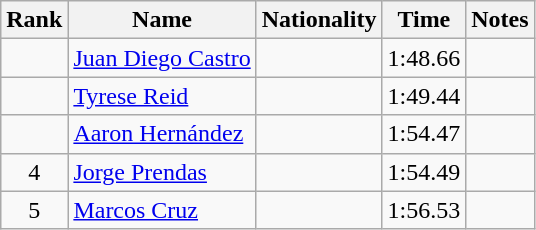<table class="wikitable sortable" style="text-align:center">
<tr>
<th>Rank</th>
<th>Name</th>
<th>Nationality</th>
<th>Time</th>
<th>Notes</th>
</tr>
<tr>
<td></td>
<td align=left><a href='#'>Juan Diego Castro</a></td>
<td align=left></td>
<td>1:48.66</td>
<td></td>
</tr>
<tr>
<td></td>
<td align=left><a href='#'>Tyrese Reid</a></td>
<td align=left></td>
<td>1:49.44</td>
<td></td>
</tr>
<tr>
<td></td>
<td align=left><a href='#'>Aaron Hernández</a></td>
<td align=left></td>
<td>1:54.47</td>
<td></td>
</tr>
<tr>
<td>4</td>
<td align=left><a href='#'>Jorge Prendas</a></td>
<td align=left></td>
<td>1:54.49</td>
<td></td>
</tr>
<tr>
<td>5</td>
<td align=left><a href='#'>Marcos Cruz</a></td>
<td align=left></td>
<td>1:56.53</td>
<td></td>
</tr>
</table>
